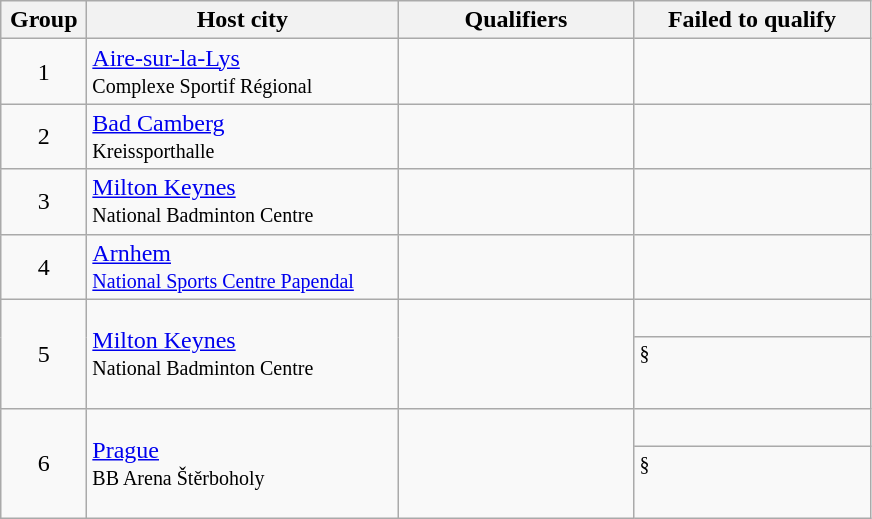<table class="wikitable">
<tr>
<th width="50">Group</th>
<th width="200">Host city</th>
<th width="150">Qualifiers</th>
<th width="150">Failed to qualify</th>
</tr>
<tr>
<td align="center">1</td>
<td align="left"> <a href='#'>Aire-sur-la-Lys</a><br><small>Complexe Sportif Régional</small></td>
<td></td>
<td><br><br></td>
</tr>
<tr>
<td align="center">2</td>
<td align="left"> <a href='#'>Bad Camberg</a><br><small>Kreissporthalle</small></td>
<td></td>
<td><br><br></td>
</tr>
<tr>
<td align="center">3</td>
<td align="left"> <a href='#'>Milton Keynes</a><br><small>National Badminton Centre</small></td>
<td></td>
<td><br><br></td>
</tr>
<tr>
<td align="center">4</td>
<td align="left"> <a href='#'>Arnhem</a><br><small><a href='#'>National Sports Centre Papendal</a></small></td>
<td></td>
<td><br><br></td>
</tr>
<tr>
<td align="center" rowspan="2">5</td>
<td align="left" rowspan="2"> <a href='#'>Milton Keynes</a><br><small>National Badminton Centre</small></td>
<td rowspan="2"></td>
<td><br></td>
</tr>
<tr>
<td><sup>§</sup><br><br></td>
</tr>
<tr>
<td align="center" rowspan="2">6</td>
<td align="left" rowspan="2"> <a href='#'>Prague</a><br><small>BB Arena Štěrboholy</small></td>
<td rowspan="2"></td>
<td><br></td>
</tr>
<tr>
<td><sup>§</sup><br><br></td>
</tr>
</table>
